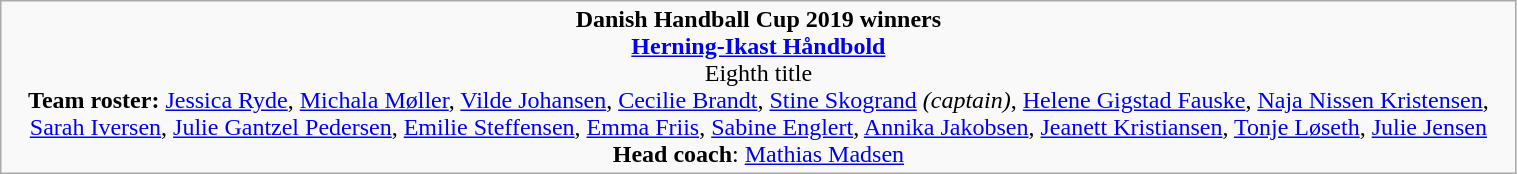<table class="wikitable" width=80%>
<tr align=center>
<td><strong>Danish Handball Cup 2019 winners</strong><br><strong><a href='#'>Herning-Ikast Håndbold</a></strong><br>Eighth title<br><strong>Team roster:</strong> <a href='#'>Jessica Ryde</a>, <a href='#'>Michala Møller</a>, <a href='#'>Vilde Johansen</a>, <a href='#'>Cecilie Brandt</a>, <a href='#'>Stine Skogrand</a> <em>(captain)</em>, <a href='#'>Helene Gigstad Fauske</a>, <a href='#'>Naja Nissen Kristensen</a>, <a href='#'>Sarah Iversen</a>, <a href='#'>Julie Gantzel Pedersen</a>, <a href='#'>Emilie Steffensen</a>, <a href='#'>Emma Friis</a>, <a href='#'>Sabine Englert</a>, <a href='#'>Annika Jakobsen</a>, <a href='#'>Jeanett Kristiansen</a>, <a href='#'>Tonje Løseth</a>, <a href='#'>Julie Jensen</a> <br><strong>Head coach</strong>: <a href='#'>Mathias Madsen</a></td>
</tr>
</table>
